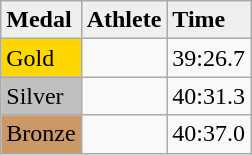<table class="wikitable">
<tr style="background:#efefef;">
<td><strong>Medal</strong></td>
<td><strong>Athlete</strong></td>
<td><strong>Time</strong></td>
</tr>
<tr>
<td style="background:gold;">Gold</td>
<td></td>
<td>39:26.7</td>
</tr>
<tr>
<td style="background:silver;">Silver</td>
<td></td>
<td>40:31.3</td>
</tr>
<tr>
<td style="background:#c96;">Bronze</td>
<td></td>
<td>40:37.0</td>
</tr>
</table>
